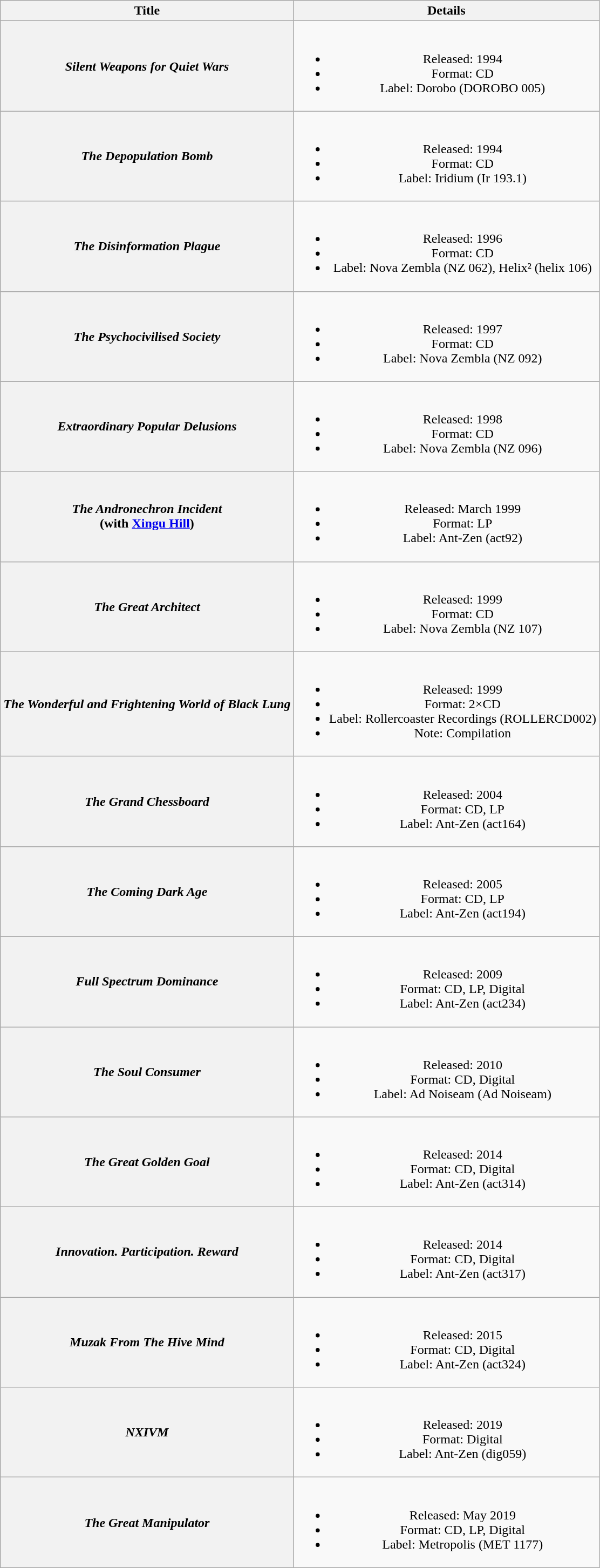<table class="wikitable plainrowheaders" style="text-align:center;" border="1">
<tr>
<th>Title</th>
<th>Details</th>
</tr>
<tr>
<th scope="row"><em>Silent Weapons for Quiet Wars</em></th>
<td><br><ul><li>Released: 1994</li><li>Format: CD</li><li>Label: Dorobo (DOROBO 005)</li></ul></td>
</tr>
<tr>
<th scope="row"><em>The Depopulation Bomb</em></th>
<td><br><ul><li>Released: 1994</li><li>Format: CD</li><li>Label: Iridium (Ir 193.1)</li></ul></td>
</tr>
<tr>
<th scope="row"><em>The Disinformation Plague</em></th>
<td><br><ul><li>Released: 1996</li><li>Format: CD</li><li>Label: Nova Zembla (NZ 062), Helix² (helix 106)</li></ul></td>
</tr>
<tr>
<th scope="row"><em>The Psychocivilised Society</em></th>
<td><br><ul><li>Released: 1997</li><li>Format: CD</li><li>Label: Nova Zembla (NZ 092)</li></ul></td>
</tr>
<tr>
<th scope="row"><em>Extraordinary Popular Delusions</em></th>
<td><br><ul><li>Released: 1998</li><li>Format: CD</li><li>Label: Nova Zembla (NZ 096)</li></ul></td>
</tr>
<tr>
<th scope="row"><em>The Andronechron Incident</em> <br> (with <a href='#'>Xingu Hill</a>)</th>
<td><br><ul><li>Released: March 1999</li><li>Format: LP</li><li>Label: Ant-Zen (act92)</li></ul></td>
</tr>
<tr>
<th scope="row"><em>The Great Architect</em></th>
<td><br><ul><li>Released: 1999</li><li>Format: CD</li><li>Label: Nova Zembla (NZ 107)</li></ul></td>
</tr>
<tr>
<th scope="row"><em>The Wonderful and Frightening World of Black Lung</em></th>
<td><br><ul><li>Released: 1999</li><li>Format: 2×CD</li><li>Label: Rollercoaster Recordings (ROLLERCD002)</li><li>Note: Compilation</li></ul></td>
</tr>
<tr>
<th scope="row"><em>The Grand Chessboard</em></th>
<td><br><ul><li>Released: 2004</li><li>Format: CD, LP</li><li>Label: Ant-Zen (act164)</li></ul></td>
</tr>
<tr>
<th scope="row"><em>The Coming Dark Age</em></th>
<td><br><ul><li>Released: 2005</li><li>Format: CD, LP</li><li>Label: Ant-Zen (act194)</li></ul></td>
</tr>
<tr>
<th scope="row"><em>Full Spectrum Dominance</em></th>
<td><br><ul><li>Released: 2009</li><li>Format: CD, LP, Digital</li><li>Label: Ant-Zen (act234)</li></ul></td>
</tr>
<tr>
<th scope="row"><em>The Soul Consumer</em></th>
<td><br><ul><li>Released: 2010</li><li>Format: CD, Digital</li><li>Label: Ad Noiseam (Ad Noiseam)</li></ul></td>
</tr>
<tr>
<th scope="row"><em>The Great Golden Goal</em></th>
<td><br><ul><li>Released: 2014</li><li>Format: CD, Digital</li><li>Label: Ant-Zen (act314)</li></ul></td>
</tr>
<tr>
<th scope="row"><em>Innovation. Participation. Reward</em></th>
<td><br><ul><li>Released: 2014</li><li>Format: CD, Digital</li><li>Label: Ant-Zen (act317)</li></ul></td>
</tr>
<tr>
<th scope="row"><em>Muzak From The Hive Mind</em></th>
<td><br><ul><li>Released: 2015</li><li>Format: CD, Digital</li><li>Label: Ant-Zen (act324)</li></ul></td>
</tr>
<tr>
<th scope="row"><em>NXIVM</em></th>
<td><br><ul><li>Released: 2019</li><li>Format: Digital</li><li>Label: Ant-Zen (dig059)</li></ul></td>
</tr>
<tr>
<th scope="row"><em>The Great Manipulator</em></th>
<td><br><ul><li>Released: May 2019</li><li>Format: CD, LP, Digital</li><li>Label: Metropolis (MET 1177)</li></ul></td>
</tr>
</table>
